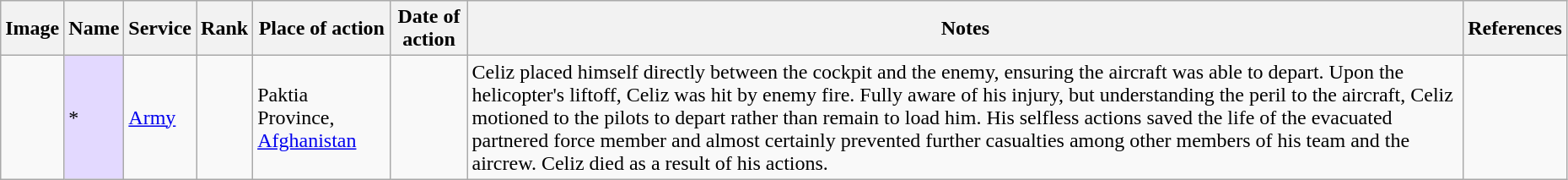<table class="wikitable sortable" width="98%">
<tr>
<th class="unsortable">Image</th>
<th>Name</th>
<th>Service</th>
<th>Rank</th>
<th>Place of action</th>
<th>Date of action</th>
<th class="unsortable">Notes</th>
<th class="unsortable">References</th>
</tr>
<tr>
<td></td>
<td style="background:#e3d9ff;">*</td>
<td><a href='#'>Army</a></td>
<td></td>
<td>Paktia Province, <a href='#'>Afghanistan</a></td>
<td></td>
<td>Celiz placed himself directly between the cockpit and the enemy, ensuring the aircraft was able to depart. Upon the helicopter's liftoff, Celiz was hit by enemy fire. Fully aware of his injury, but understanding the peril to the aircraft, Celiz motioned to the pilots to depart rather than remain to load him. His selfless actions saved the life of the evacuated partnered force member and almost certainly prevented further casualties among other members of his team and the aircrew. Celiz died as a result of his actions.</td>
<td><br></td>
</tr>
</table>
